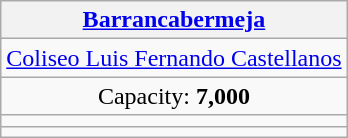<table class="wikitable" style="text-align:center">
<tr>
<th><a href='#'>Barrancabermeja</a></th>
</tr>
<tr>
<td><a href='#'>Coliseo Luis Fernando Castellanos</a></td>
</tr>
<tr>
<td>Capacity: <strong>7,000</strong></td>
</tr>
<tr>
<td align="center"></td>
</tr>
<tr>
<td></td>
</tr>
</table>
